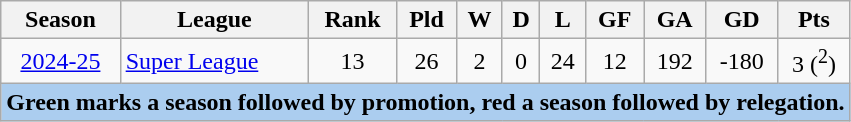<table class="wikitable">
<tr>
<th>Season</th>
<th>League</th>
<th>Rank</th>
<th>Pld</th>
<th>W</th>
<th>D</th>
<th>L</th>
<th>GF</th>
<th>GA</th>
<th>GD</th>
<th>Pts</th>
</tr>
<tr align=center>
<td><a href='#'>2024-25</a></td>
<td align=left><a href='#'>Super League</a></td>
<td>13</td>
<td>26</td>
<td>2</td>
<td>0</td>
<td>24</td>
<td>12</td>
<td>192</td>
<td>-180</td>
<td>3 (<sup>2</sup>)</td>
</tr>
<tr bgcolor=#abcdef>
<td colspan=11 align=center><strong>Green marks a season followed by promotion, red a season followed by relegation.</strong></td>
</tr>
</table>
